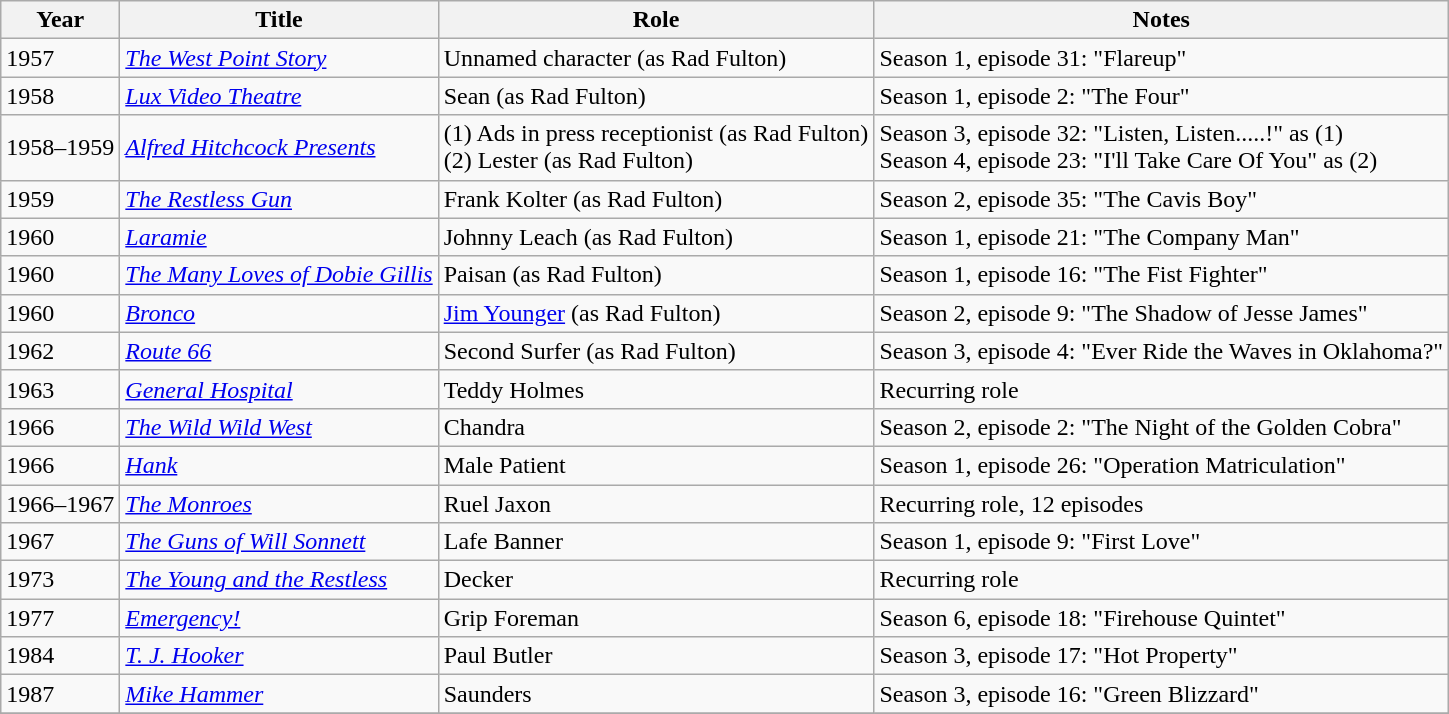<table class="wikitable sortable">
<tr>
<th>Year</th>
<th>Title</th>
<th>Role</th>
<th>Notes</th>
</tr>
<tr>
<td>1957</td>
<td><em><a href='#'>The West Point Story</a></em></td>
<td>Unnamed character (as Rad Fulton)</td>
<td>Season 1, episode 31: "Flareup"</td>
</tr>
<tr>
<td>1958</td>
<td><em><a href='#'>Lux Video Theatre</a></em></td>
<td>Sean (as Rad Fulton)</td>
<td>Season 1, episode 2: "The Four"</td>
</tr>
<tr>
<td>1958–1959</td>
<td><em><a href='#'>Alfred Hitchcock Presents</a></em></td>
<td>(1) Ads in press receptionist (as Rad Fulton)<br>(2) Lester (as Rad Fulton)</td>
<td>Season 3, episode 32: "Listen, Listen.....!" as (1)<br>Season 4, episode 23: "I'll Take Care Of You" as (2)</td>
</tr>
<tr>
<td>1959</td>
<td><em><a href='#'>The Restless Gun</a></em></td>
<td>Frank Kolter (as Rad Fulton)</td>
<td>Season 2, episode 35: "The Cavis Boy"</td>
</tr>
<tr>
<td>1960</td>
<td><em><a href='#'>Laramie</a></em></td>
<td>Johnny Leach (as Rad Fulton)</td>
<td>Season 1, episode 21: "The Company Man"</td>
</tr>
<tr>
<td>1960</td>
<td><em><a href='#'>The Many Loves of Dobie Gillis</a></em></td>
<td>Paisan (as Rad Fulton)</td>
<td>Season 1, episode 16: "The Fist Fighter"</td>
</tr>
<tr>
<td>1960</td>
<td><em><a href='#'>Bronco</a></em></td>
<td><a href='#'>Jim Younger</a> (as Rad Fulton)</td>
<td>Season 2, episode 9: "The Shadow of Jesse James"</td>
</tr>
<tr>
<td>1962</td>
<td><em><a href='#'>Route 66</a></em></td>
<td>Second Surfer (as Rad Fulton)</td>
<td>Season 3, episode 4: "Ever Ride the Waves in Oklahoma?"</td>
</tr>
<tr>
<td>1963</td>
<td><em><a href='#'>General Hospital</a></em></td>
<td>Teddy Holmes</td>
<td>Recurring role</td>
</tr>
<tr>
<td>1966</td>
<td><em><a href='#'>The Wild Wild West</a></em></td>
<td>Chandra</td>
<td>Season 2, episode 2: "The Night of the Golden Cobra"</td>
</tr>
<tr>
<td>1966</td>
<td><em><a href='#'>Hank</a></em></td>
<td>Male Patient</td>
<td>Season 1, episode 26: "Operation Matriculation"</td>
</tr>
<tr>
<td>1966–1967</td>
<td><em><a href='#'>The Monroes</a></em></td>
<td>Ruel Jaxon</td>
<td>Recurring role, 12 episodes</td>
</tr>
<tr>
<td>1967</td>
<td><em><a href='#'>The Guns of Will Sonnett</a></em></td>
<td>Lafe Banner</td>
<td>Season 1, episode 9: "First Love"</td>
</tr>
<tr>
<td>1973</td>
<td><em><a href='#'>The Young and the Restless</a></em></td>
<td>Decker</td>
<td>Recurring role</td>
</tr>
<tr>
<td>1977</td>
<td><em><a href='#'>Emergency!</a></em></td>
<td>Grip Foreman</td>
<td>Season 6, episode 18: "Firehouse Quintet"</td>
</tr>
<tr>
<td>1984</td>
<td><em><a href='#'>T. J. Hooker</a></em></td>
<td>Paul Butler</td>
<td>Season 3, episode 17: "Hot Property"</td>
</tr>
<tr>
<td>1987</td>
<td><em><a href='#'>Mike Hammer</a></em></td>
<td>Saunders</td>
<td>Season 3, episode 16: "Green Blizzard"</td>
</tr>
<tr>
</tr>
</table>
